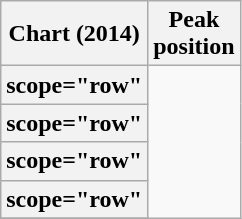<table class="wikitable plainrowheaders sortable">
<tr>
<th scope="col">Chart (2014)</th>
<th scope="col">Peak<br>position</th>
</tr>
<tr>
<th>scope="row" </th>
</tr>
<tr>
<th>scope="row" </th>
</tr>
<tr>
<th>scope="row" </th>
</tr>
<tr>
<th>scope="row" </th>
</tr>
<tr>
</tr>
</table>
